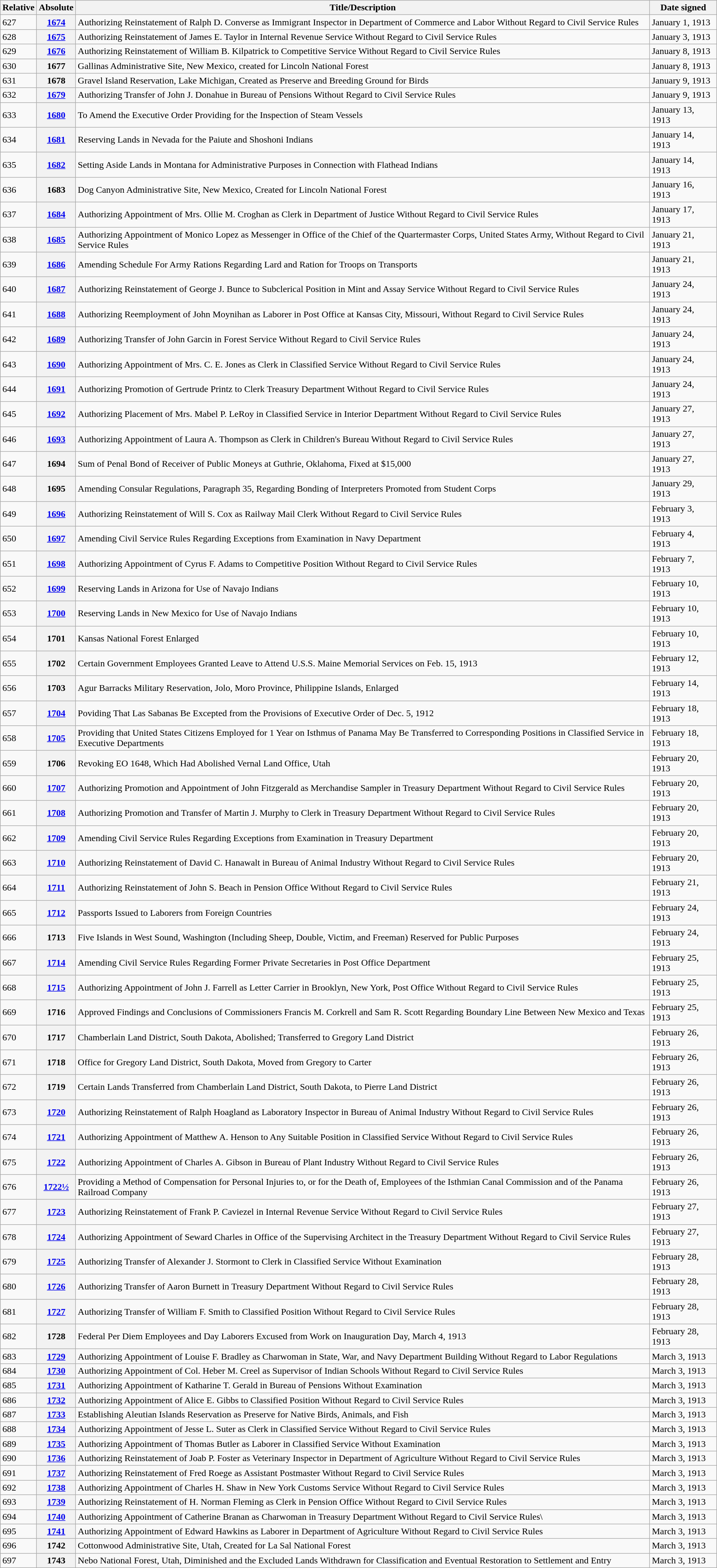<table class="wikitable">
<tr>
<th>Relative </th>
<th>Absolute </th>
<th>Title/Description</th>
<th>Date signed</th>
</tr>
<tr>
<td>627</td>
<th><a href='#'>1674</a></th>
<td>Authorizing Reinstatement of Ralph D. Converse as Immigrant Inspector in Department of Commerce and Labor Without Regard to Civil Service Rules</td>
<td>January 1, 1913</td>
</tr>
<tr>
<td>628</td>
<th><a href='#'>1675</a></th>
<td>Authorizing Reinstatement of James E. Taylor in Internal Revenue Service Without Regard to Civil Service Rules</td>
<td>January 3, 1913</td>
</tr>
<tr>
<td>629</td>
<th><a href='#'>1676</a></th>
<td>Authorizing Reinstatement of William B. Kilpatrick to Competitive Service Without Regard to Civil Service Rules</td>
<td>January 8, 1913</td>
</tr>
<tr>
<td>630</td>
<th>1677</th>
<td>Gallinas Administrative Site, New Mexico, created for Lincoln National Forest</td>
<td>January 8, 1913</td>
</tr>
<tr>
<td>631</td>
<th>1678</th>
<td>Gravel Island Reservation, Lake Michigan, Created as Preserve and Breeding Ground for Birds</td>
<td>January 9, 1913</td>
</tr>
<tr>
<td>632</td>
<th><a href='#'>1679</a></th>
<td>Authorizing Transfer of John J. Donahue in Bureau of Pensions Without Regard to Civil Service Rules</td>
<td>January 9, 1913</td>
</tr>
<tr>
<td>633</td>
<th><a href='#'>1680</a></th>
<td>To Amend the Executive Order Providing for the Inspection of Steam Vessels</td>
<td>January 13, 1913</td>
</tr>
<tr>
<td>634</td>
<th><a href='#'>1681</a></th>
<td>Reserving Lands in Nevada for the Paiute and Shoshoni Indians</td>
<td>January 14, 1913</td>
</tr>
<tr>
<td>635</td>
<th><a href='#'>1682</a></th>
<td>Setting Aside Lands in Montana for Administrative Purposes in Connection with Flathead Indians</td>
<td>January 14, 1913</td>
</tr>
<tr>
<td>636</td>
<th>1683</th>
<td>Dog Canyon Administrative Site, New Mexico, Created for Lincoln National Forest</td>
<td>January 16, 1913</td>
</tr>
<tr>
<td>637</td>
<th><a href='#'>1684</a></th>
<td>Authorizing Appointment of Mrs. Ollie M. Croghan as Clerk in Department of Justice Without Regard to Civil Service Rules</td>
<td>January 17, 1913</td>
</tr>
<tr>
<td>638</td>
<th><a href='#'>1685</a></th>
<td>Authorizing Appointment of Monico Lopez as Messenger in Office of the Chief of the Quartermaster Corps, United States Army, Without Regard to Civil Service Rules</td>
<td>January 21, 1913</td>
</tr>
<tr>
<td>639</td>
<th><a href='#'>1686</a></th>
<td>Amending Schedule For Army Rations Regarding Lard and Ration for Troops on Transports</td>
<td>January 21, 1913</td>
</tr>
<tr>
<td>640</td>
<th><a href='#'>1687</a></th>
<td>Authorizing Reinstatement of George J. Bunce to Subclerical Position in Mint and Assay Service Without Regard to Civil Service Rules</td>
<td>January 24, 1913</td>
</tr>
<tr>
<td>641</td>
<th><a href='#'>1688</a></th>
<td>Authorizing Reemployment of John Moynihan as Laborer in Post Office at Kansas City, Missouri, Without Regard to Civil Service Rules</td>
<td>January 24, 1913</td>
</tr>
<tr>
<td>642</td>
<th><a href='#'>1689</a></th>
<td>Authorizing Transfer of John Garcin in Forest Service Without Regard to Civil Service Rules</td>
<td>January 24, 1913</td>
</tr>
<tr>
<td>643</td>
<th><a href='#'>1690</a></th>
<td>Authorizing Appointment of Mrs. C. E. Jones as Clerk in Classified Service Without Regard to Civil Service Rules</td>
<td>January 24, 1913</td>
</tr>
<tr>
<td>644</td>
<th><a href='#'>1691</a></th>
<td>Authorizing Promotion of Gertrude Printz to Clerk Treasury Department Without Regard to Civil Service Rules</td>
<td>January 24, 1913</td>
</tr>
<tr>
<td>645</td>
<th><a href='#'>1692</a></th>
<td>Authorizing Placement of Mrs. Mabel P. LeRoy in Classified Service in Interior Department Without Regard to Civil Service Rules</td>
<td>January 27, 1913</td>
</tr>
<tr>
<td>646</td>
<th><a href='#'>1693</a></th>
<td>Authorizing Appointment of Laura A. Thompson as Clerk in Children's Bureau Without Regard to Civil Service Rules</td>
<td>January 27, 1913</td>
</tr>
<tr>
<td>647</td>
<th>1694</th>
<td>Sum of Penal Bond of Receiver of Public Moneys at Guthrie, Oklahoma, Fixed at $15,000</td>
<td>January 27, 1913</td>
</tr>
<tr>
<td>648</td>
<th>1695</th>
<td>Amending Consular Regulations, Paragraph 35, Regarding Bonding of Interpreters Promoted from Student Corps</td>
<td>January 29, 1913</td>
</tr>
<tr>
<td>649</td>
<th><a href='#'>1696</a></th>
<td>Authorizing Reinstatement of Will S. Cox as Railway Mail Clerk Without Regard to Civil Service Rules</td>
<td>February 3, 1913</td>
</tr>
<tr>
<td>650</td>
<th><a href='#'>1697</a></th>
<td>Amending Civil Service Rules Regarding Exceptions from Examination in Navy Department</td>
<td>February 4, 1913</td>
</tr>
<tr>
<td>651</td>
<th><a href='#'>1698</a></th>
<td>Authorizing Appointment of Cyrus F. Adams to Competitive Position Without Regard to Civil Service Rules</td>
<td>February 7, 1913</td>
</tr>
<tr>
<td>652</td>
<th><a href='#'>1699</a></th>
<td>Reserving Lands in Arizona for Use of Navajo Indians</td>
<td>February 10, 1913</td>
</tr>
<tr>
<td>653</td>
<th><a href='#'>1700</a></th>
<td>Reserving Lands in New Mexico for Use of Navajo Indians</td>
<td>February 10, 1913</td>
</tr>
<tr>
<td>654</td>
<th>1701</th>
<td>Kansas National Forest Enlarged</td>
<td>February 10, 1913</td>
</tr>
<tr>
<td>655</td>
<th>1702</th>
<td>Certain Government Employees Granted Leave to Attend U.S.S. Maine Memorial Services on Feb. 15, 1913</td>
<td>February 12, 1913</td>
</tr>
<tr>
<td>656</td>
<th>1703</th>
<td>Agur Barracks Military Reservation, Jolo, Moro Province, Philippine Islands, Enlarged</td>
<td>February 14, 1913</td>
</tr>
<tr>
<td>657</td>
<th><a href='#'>1704</a></th>
<td>Poviding That Las Sabanas Be Excepted from the Provisions of Executive Order of Dec. 5, 1912</td>
<td>February 18, 1913</td>
</tr>
<tr>
<td>658</td>
<th><a href='#'>1705</a></th>
<td>Providing that United States Citizens Employed for 1 Year on Isthmus of Panama May Be Transferred to Corresponding Positions in Classified Service in Executive Departments</td>
<td>February 18, 1913</td>
</tr>
<tr>
<td>659</td>
<th>1706</th>
<td>Revoking EO 1648, Which Had Abolished Vernal Land Office, Utah</td>
<td>February 20, 1913</td>
</tr>
<tr>
<td>660</td>
<th><a href='#'>1707</a></th>
<td>Authorizing Promotion and Appointment of John Fitzgerald as Merchandise Sampler in Treasury Department Without Regard to Civil Service Rules</td>
<td>February 20, 1913</td>
</tr>
<tr>
<td>661</td>
<th><a href='#'>1708</a></th>
<td>Authorizing Promotion and Transfer of Martin J. Murphy to Clerk in Treasury Department Without Regard to Civil Service Rules</td>
<td>February 20, 1913</td>
</tr>
<tr>
<td>662</td>
<th><a href='#'>1709</a></th>
<td>Amending Civil Service Rules Regarding Exceptions from Examination in Treasury Department</td>
<td>February 20, 1913</td>
</tr>
<tr>
<td>663</td>
<th><a href='#'>1710</a></th>
<td>Authorizing Reinstatement of David C. Hanawalt in Bureau of Animal Industry Without Regard to Civil Service Rules</td>
<td>February 20, 1913</td>
</tr>
<tr>
<td>664</td>
<th><a href='#'>1711</a></th>
<td>Authorizing Reinstatement of John S. Beach in Pension Office Without Regard to Civil Service Rules</td>
<td>February 21, 1913</td>
</tr>
<tr>
<td>665</td>
<th><a href='#'>1712</a></th>
<td>Passports Issued to Laborers from Foreign Countries</td>
<td>February 24, 1913</td>
</tr>
<tr>
<td>666</td>
<th>1713</th>
<td>Five Islands in West Sound, Washington (Including Sheep, Double, Victim, and Freeman) Reserved for Public Purposes</td>
<td>February 24, 1913</td>
</tr>
<tr>
<td>667</td>
<th><a href='#'>1714</a></th>
<td>Amending Civil Service Rules Regarding Former Private Secretaries in Post Office Department</td>
<td>February 25, 1913</td>
</tr>
<tr>
<td>668</td>
<th><a href='#'>1715</a></th>
<td>Authorizing Appointment of John J. Farrell as Letter Carrier in Brooklyn, New York, Post Office Without Regard to Civil Service Rules</td>
<td>February 25, 1913</td>
</tr>
<tr>
<td>669</td>
<th>1716</th>
<td>Approved Findings and Conclusions of Commissioners Francis M. Corkrell and Sam R. Scott Regarding Boundary Line Between New Mexico and Texas</td>
<td>February 25, 1913</td>
</tr>
<tr>
<td>670</td>
<th>1717</th>
<td>Chamberlain Land District, South Dakota, Abolished; Transferred to Gregory Land District</td>
<td>February 26, 1913</td>
</tr>
<tr>
<td>671</td>
<th>1718</th>
<td>Office for Gregory Land District, South Dakota, Moved from Gregory to Carter</td>
<td>February 26, 1913</td>
</tr>
<tr>
<td>672</td>
<th>1719</th>
<td>Certain Lands Transferred from Chamberlain Land District, South Dakota, to Pierre Land District</td>
<td>February 26, 1913</td>
</tr>
<tr>
<td>673</td>
<th><a href='#'>1720</a></th>
<td>Authorizing Reinstatement of Ralph Hoagland as Laboratory Inspector in Bureau of Animal Industry Without Regard to Civil Service Rules</td>
<td>February 26, 1913</td>
</tr>
<tr>
<td>674</td>
<th><a href='#'>1721</a></th>
<td>Authorizing Appointment of Matthew A. Henson to Any Suitable Position in Classified Service Without Regard to Civil Service Rules</td>
<td>February 26, 1913</td>
</tr>
<tr>
<td>675</td>
<th><a href='#'>1722</a></th>
<td>Authorizing Appointment of Charles A. Gibson in Bureau of Plant Industry Without Regard to Civil Service Rules</td>
<td>February 26, 1913</td>
</tr>
<tr>
<td>676</td>
<th><a href='#'>1722½</a></th>
<td>Providing a Method of Compensation for Personal Injuries to, or for the Death of, Employees of the Isthmian Canal Commission and of the Panama Railroad Company</td>
<td>February 26, 1913</td>
</tr>
<tr>
<td>677</td>
<th><a href='#'>1723</a></th>
<td>Authorizing Reinstatement of Frank P. Caviezel in Internal Revenue Service Without Regard to Civil Service Rules</td>
<td>February 27, 1913</td>
</tr>
<tr>
<td>678</td>
<th><a href='#'>1724</a></th>
<td>Authorizing Appointment of Seward Charles in Office of the Supervising Architect in the Treasury Department Without Regard to Civil Service Rules</td>
<td>February 27, 1913</td>
</tr>
<tr>
<td>679</td>
<th><a href='#'>1725</a></th>
<td>Authorizing Transfer of Alexander J. Stormont to Clerk in Classified Service Without Examination</td>
<td>February 28, 1913</td>
</tr>
<tr>
<td>680</td>
<th><a href='#'>1726</a></th>
<td>Authorizing Transfer of Aaron Burnett in Treasury Department Without Regard to Civil Service Rules</td>
<td>February 28, 1913</td>
</tr>
<tr>
<td>681</td>
<th><a href='#'>1727</a></th>
<td>Authorizing Transfer of William F. Smith to Classified Position Without Regard to Civil Service Rules</td>
<td>February 28, 1913</td>
</tr>
<tr>
<td>682</td>
<th>1728</th>
<td>Federal Per Diem Employees and Day Laborers Excused from Work on Inauguration Day, March 4, 1913</td>
<td>February 28, 1913</td>
</tr>
<tr>
<td>683</td>
<th><a href='#'>1729</a></th>
<td>Authorizing Appointment of Louise F. Bradley as Charwoman in State, War, and Navy Department Building Without Regard to Labor Regulations</td>
<td>March 3, 1913</td>
</tr>
<tr>
<td>684</td>
<th><a href='#'>1730</a></th>
<td>Authorizing Appointment of Col. Heber M. Creel as Supervisor of Indian Schools Without Regard to Civil Service Rules</td>
<td>March 3, 1913</td>
</tr>
<tr>
<td>685</td>
<th><a href='#'>1731</a></th>
<td>Authorizing Appointment of Katharine T. Gerald in Bureau of Pensions Without Examination</td>
<td>March 3, 1913</td>
</tr>
<tr>
<td>686</td>
<th><a href='#'>1732</a></th>
<td>Authorizing Appointment of Alice E. Gibbs to Classified Position Without Regard to Civil Service Rules</td>
<td>March 3, 1913</td>
</tr>
<tr>
<td>687</td>
<th><a href='#'>1733</a></th>
<td>Establishing Aleutian Islands Reservation as Preserve for Native Birds, Animals, and Fish</td>
<td>March 3, 1913</td>
</tr>
<tr>
<td>688</td>
<th><a href='#'>1734</a></th>
<td>Authorizing Appointment of Jesse L. Suter as Clerk in Classified Service Without Regard to Civil Service Rules</td>
<td>March 3, 1913</td>
</tr>
<tr>
<td>689</td>
<th><a href='#'>1735</a></th>
<td>Authorizing Appointment of Thomas Butler as Laborer in Classified Service Without Examination</td>
<td>March 3, 1913</td>
</tr>
<tr>
<td>690</td>
<th><a href='#'>1736</a></th>
<td>Authorizing Reinstatement of Joab P. Foster as Veterinary Inspector in Department of Agriculture Without Regard to Civil Service Rules</td>
<td>March 3, 1913</td>
</tr>
<tr>
<td>691</td>
<th><a href='#'>1737</a></th>
<td>Authorizing Reinstatement of Fred Roege as Assistant Postmaster Without Regard to Civil Service Rules</td>
<td>March 3, 1913</td>
</tr>
<tr>
<td>692</td>
<th><a href='#'>1738</a></th>
<td>Authorizing Appointment of Charles H. Shaw in New York Customs Service Without Regard to Civil Service Rules</td>
<td>March 3, 1913</td>
</tr>
<tr>
<td>693</td>
<th><a href='#'>1739</a></th>
<td>Authorizing Reinstatement of H. Norman Fleming as Clerk in Pension Office Without Regard to Civil Service Rules</td>
<td>March 3, 1913</td>
</tr>
<tr>
<td>694</td>
<th><a href='#'>1740</a></th>
<td>Authorizing Appointment of Catherine Branan as Charwoman in Treasury Department Without Regard to Civil Service Rules\</td>
<td>March 3, 1913</td>
</tr>
<tr>
<td>695</td>
<th><a href='#'>1741</a></th>
<td>Authorizing Appointment of Edward Hawkins as Laborer in Department of Agriculture Without Regard to Civil Service Rules</td>
<td>March 3, 1913</td>
</tr>
<tr>
<td>696</td>
<th>1742</th>
<td>Cottonwood Administrative Site, Utah, Created for La Sal National Forest</td>
<td>March 3, 1913</td>
</tr>
<tr>
<td>697</td>
<th>1743</th>
<td>Nebo National Forest, Utah, Diminished and the Excluded Lands Withdrawn for Classification and Eventual Restoration to Settlement and Entry</td>
<td>March 3, 1913</td>
</tr>
</table>
